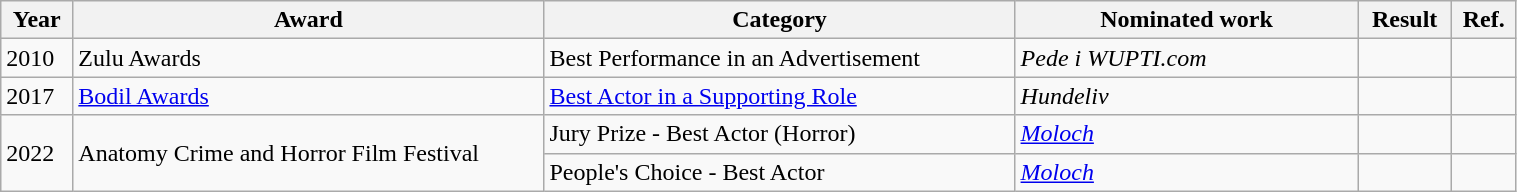<table width="80%" class="wikitable">
<tr>
<th width="10">Year</th>
<th width="250">Award</th>
<th width="250">Category</th>
<th width="180">Nominated work</th>
<th width="30">Result</th>
<th width="10">Ref.</th>
</tr>
<tr>
<td>2010</td>
<td>Zulu Awards</td>
<td>Best Performance in an Advertisement</td>
<td><em>Pede i WUPTI.com</em></td>
<td></td>
<td></td>
</tr>
<tr>
<td>2017</td>
<td><a href='#'>Bodil Awards</a></td>
<td><a href='#'>Best Actor in a Supporting Role</a></td>
<td><em>Hundeliv</em></td>
<td></td>
<td></td>
</tr>
<tr>
<td rowspan="2">2022</td>
<td rowspan="2">Anatomy Crime and Horror Film Festival</td>
<td>Jury Prize - Best Actor (Horror)</td>
<td><em><a href='#'>Moloch</a></em></td>
<td></td>
<td></td>
</tr>
<tr>
<td>People's Choice - Best Actor</td>
<td><em><a href='#'>Moloch</a></em></td>
<td></td>
<td></td>
</tr>
</table>
